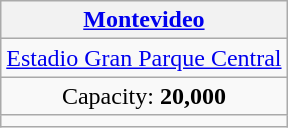<table class="wikitable" style="text-align:center">
<tr>
<th><a href='#'>Montevideo</a></th>
</tr>
<tr>
<td><a href='#'>Estadio Gran Parque Central</a></td>
</tr>
<tr>
<td>Capacity: <strong>20,000</strong></td>
</tr>
<tr>
<td></td>
</tr>
</table>
